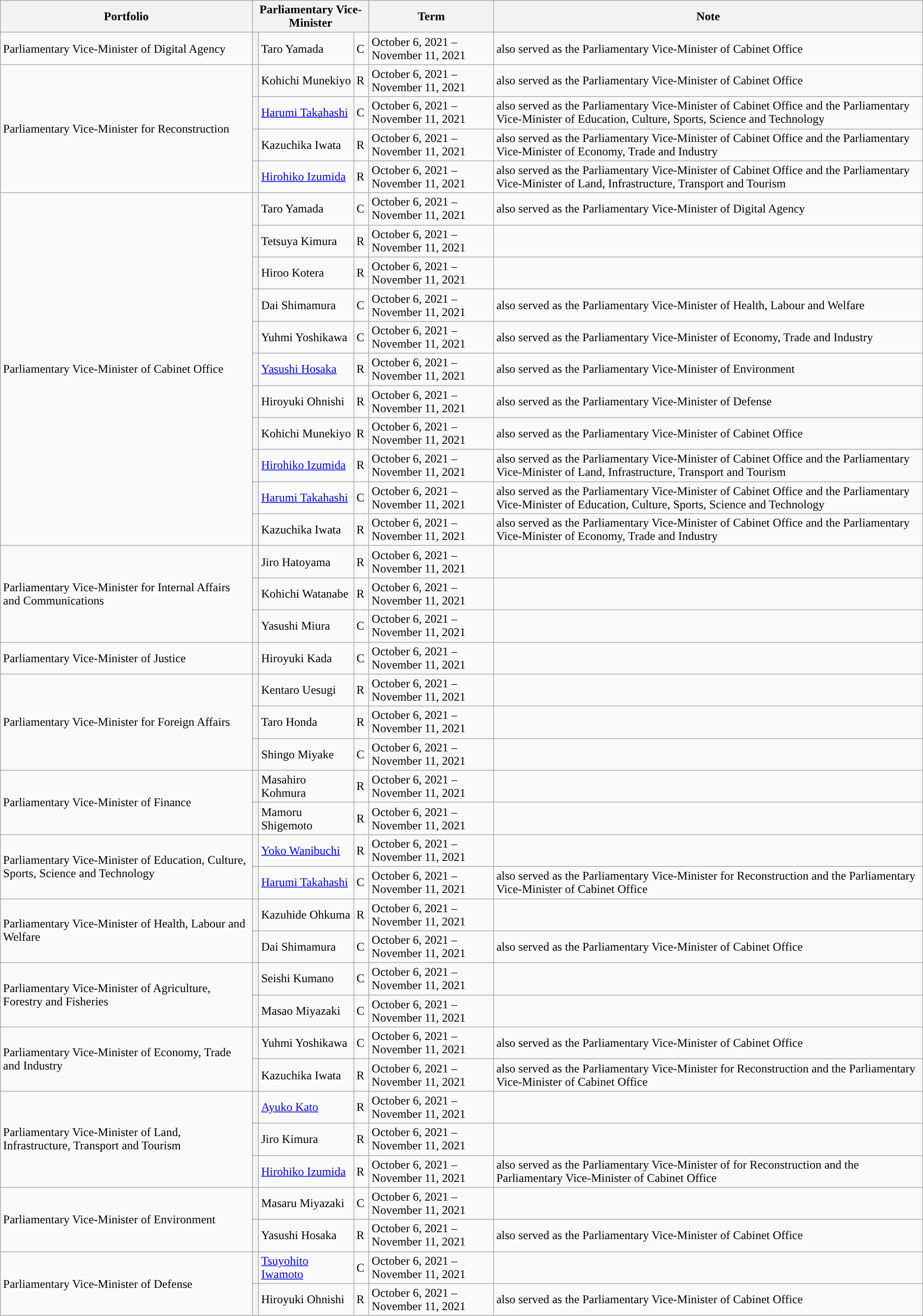<table class="wikitable">
<tr>
<th>Portfolio</th>
<th colspan="3">Parliamentary Vice-Minister</th>
<th>Term</th>
<th>Note</th>
</tr>
<tr>
<td>Parliamentary Vice-Minister of Digital Agency</td>
<th style="color:inherit;background-color: "></th>
<td>Taro Yamada</td>
<td>C</td>
<td>October 6, 2021 – November 11, 2021</td>
<td>also served as the Parliamentary Vice-Minister of Cabinet Office</td>
</tr>
<tr>
<td rowspan=4>Parliamentary Vice-Minister for Reconstruction</td>
<th style="color:inherit;background-color: "></th>
<td>Kohichi Munekiyo</td>
<td>R</td>
<td>October 6, 2021 – November 11, 2021</td>
<td>also served as the Parliamentary Vice-Minister of Cabinet Office</td>
</tr>
<tr>
<th style="color:inherit;background-color: "></th>
<td><a href='#'>Harumi Takahashi</a></td>
<td>C</td>
<td>October 6, 2021 – November 11, 2021</td>
<td>also served as the Parliamentary Vice-Minister of Cabinet Office and the Parliamentary Vice-Minister of Education, Culture, Sports, Science and Technology</td>
</tr>
<tr>
<th style="color:inherit;background-color: "></th>
<td>Kazuchika Iwata</td>
<td>R</td>
<td>October 6, 2021 – November 11, 2021</td>
<td>also served as the Parliamentary Vice-Minister of Cabinet Office and the Parliamentary Vice-Minister of Economy, Trade and Industry</td>
</tr>
<tr>
<th style="color:inherit;background-color: "></th>
<td><a href='#'>Hirohiko Izumida</a></td>
<td>R</td>
<td>October 6, 2021 – November 11, 2021</td>
<td>also served as the Parliamentary Vice-Minister of Cabinet Office and the Parliamentary Vice-Minister of Land, Infrastructure, Transport and Tourism</td>
</tr>
<tr>
<td rowspan=11>Parliamentary Vice-Minister of Cabinet Office</td>
<th style="color:inherit;background-color: "></th>
<td>Taro Yamada</td>
<td>C</td>
<td>October 6, 2021 – November 11, 2021</td>
<td>also served as the Parliamentary Vice-Minister of Digital Agency</td>
</tr>
<tr>
<th style="color:inherit;background-color: "></th>
<td>Tetsuya Kimura</td>
<td>R</td>
<td>October 6, 2021 – November 11, 2021</td>
<td></td>
</tr>
<tr>
<th style="color:inherit;background-color: "></th>
<td>Hiroo Kotera</td>
<td>R</td>
<td>October 6, 2021 – November 11, 2021</td>
<td></td>
</tr>
<tr>
<th style="color:inherit;background-color: "></th>
<td>Dai Shimamura</td>
<td>C</td>
<td>October 6, 2021 – November 11, 2021</td>
<td>also served as the Parliamentary Vice-Minister of Health, Labour and Welfare</td>
</tr>
<tr>
<th style="color:inherit;background-color: "></th>
<td>Yuhmi Yoshikawa</td>
<td>C</td>
<td>October 6, 2021 – November 11, 2021</td>
<td>also served as the Parliamentary Vice-Minister of Economy, Trade and Industry</td>
</tr>
<tr>
<th style="color:inherit;background-color: "></th>
<td><a href='#'>Yasushi Hosaka</a></td>
<td>R</td>
<td>October 6, 2021 – November 11, 2021</td>
<td>also served as the Parliamentary Vice-Minister of Environment</td>
</tr>
<tr>
<th style="color:inherit;background-color: "></th>
<td>Hiroyuki Ohnishi</td>
<td>R</td>
<td>October 6, 2021 – November 11, 2021</td>
<td>also served as the Parliamentary Vice-Minister of Defense</td>
</tr>
<tr>
<th style="color:inherit;background-color: "></th>
<td>Kohichi Munekiyo</td>
<td>R</td>
<td>October 6, 2021 – November 11, 2021</td>
<td>also served as the Parliamentary Vice-Minister of Cabinet Office</td>
</tr>
<tr>
<th style="color:inherit;background-color: "></th>
<td><a href='#'>Hirohiko Izumida</a></td>
<td>R</td>
<td>October 6, 2021 – November 11, 2021</td>
<td>also served as the Parliamentary Vice-Minister of Cabinet Office and the Parliamentary Vice-Minister of Land, Infrastructure, Transport and Tourism</td>
</tr>
<tr>
<th style="color:inherit;background-color: "></th>
<td><a href='#'>Harumi Takahashi</a></td>
<td>C</td>
<td>October 6, 2021 – November 11, 2021</td>
<td>also served as the Parliamentary Vice-Minister of Cabinet Office and the Parliamentary Vice-Minister of Education, Culture, Sports, Science and Technology</td>
</tr>
<tr>
<th style="color:inherit;background-color: "></th>
<td>Kazuchika Iwata</td>
<td>R</td>
<td>October 6, 2021 – November 11, 2021</td>
<td>also served as the Parliamentary Vice-Minister of Cabinet Office and the Parliamentary Vice-Minister of Economy, Trade and Industry</td>
</tr>
<tr>
<td rowspan=3>Parliamentary Vice-Minister for Internal Affairs and Communications</td>
<th style="color:inherit;background-color: "></th>
<td>Jiro Hatoyama</td>
<td>R</td>
<td>October 6, 2021 – November 11, 2021</td>
<td></td>
</tr>
<tr>
<th style="color:inherit;background-color: "></th>
<td>Kohichi Watanabe</td>
<td>R</td>
<td>October 6, 2021 – November 11, 2021</td>
<td></td>
</tr>
<tr>
<th style="color:inherit;background-color: "></th>
<td>Yasushi Miura</td>
<td>C</td>
<td>October 6, 2021 – November 11, 2021</td>
<td></td>
</tr>
<tr>
<td>Parliamentary Vice-Minister of Justice</td>
<th style="color:inherit;background-color: "></th>
<td>Hiroyuki Kada</td>
<td>C</td>
<td>October 6, 2021 – November 11, 2021</td>
<td></td>
</tr>
<tr>
<td rowspan=3>Parliamentary Vice-Minister for Foreign Affairs</td>
<th style="color:inherit;background-color: "></th>
<td>Kentaro Uesugi</td>
<td>R</td>
<td>October 6, 2021 – November 11, 2021</td>
<td></td>
</tr>
<tr>
<th style="color:inherit;background-color: "></th>
<td>Taro Honda</td>
<td>R</td>
<td>October 6, 2021 – November 11, 2021</td>
<td></td>
</tr>
<tr>
<th style="color:inherit;background-color: "></th>
<td>Shingo Miyake</td>
<td>C</td>
<td>October 6, 2021 – November 11, 2021</td>
<td></td>
</tr>
<tr>
<td rowspan=2>Parliamentary Vice-Minister of Finance</td>
<th style="color:inherit;background-color: "></th>
<td>Masahiro Kohmura</td>
<td>R</td>
<td>October 6, 2021 – November 11, 2021</td>
<td></td>
</tr>
<tr>
<th style="color:inherit;background-color: "></th>
<td>Mamoru Shigemoto</td>
<td>R</td>
<td>October 6, 2021 – November 11, 2021</td>
<td></td>
</tr>
<tr>
<td rowspan=2>Parliamentary Vice-Minister of Education, Culture, Sports, Science and Technology</td>
<th style="color:inherit;background-color: "></th>
<td><a href='#'>Yoko Wanibuchi</a></td>
<td>R</td>
<td>October 6, 2021 – November 11, 2021</td>
<td></td>
</tr>
<tr>
<th style="color:inherit;background-color: "></th>
<td><a href='#'>Harumi Takahashi</a></td>
<td>C</td>
<td>October 6, 2021 – November 11, 2021</td>
<td>also served as the Parliamentary Vice-Minister for Reconstruction and the Parliamentary Vice-Minister of Cabinet Office</td>
</tr>
<tr>
<td rowspan=2>Parliamentary Vice-Minister of Health, Labour and Welfare</td>
<th style="color:inherit;background-color: "></th>
<td>Kazuhide Ohkuma</td>
<td>R</td>
<td>October 6, 2021 – November 11, 2021</td>
<td></td>
</tr>
<tr>
<th style="color:inherit;background-color: "></th>
<td>Dai Shimamura</td>
<td>C</td>
<td>October 6, 2021 – November 11, 2021</td>
<td>also served as the Parliamentary Vice-Minister of Cabinet Office</td>
</tr>
<tr>
<td rowspan=2>Parliamentary Vice-Minister of Agriculture, Forestry and Fisheries</td>
<th style="color:inherit;background-color: "></th>
<td>Seishi Kumano</td>
<td>C</td>
<td>October 6, 2021 – November 11, 2021</td>
<td></td>
</tr>
<tr>
<th style="color:inherit;background-color: "></th>
<td>Masao Miyazaki</td>
<td>C</td>
<td>October 6, 2021 – November 11, 2021</td>
<td></td>
</tr>
<tr>
<td rowspan=2>Parliamentary Vice-Minister of Economy, Trade and Industry</td>
<th style="color:inherit;background-color: "></th>
<td>Yuhmi Yoshikawa</td>
<td>C</td>
<td>October 6, 2021 – November 11, 2021</td>
<td>also served as the Parliamentary Vice-Minister of Cabinet Office</td>
</tr>
<tr>
<th style="color:inherit;background-color: "></th>
<td>Kazuchika Iwata</td>
<td>R</td>
<td>October 6, 2021 – November 11, 2021</td>
<td>also served as the Parliamentary Vice-Minister for Reconstruction and the Parliamentary Vice-Minister of Cabinet Office</td>
</tr>
<tr>
<td rowspan=3>Parliamentary Vice-Minister of Land, Infrastructure, Transport and Tourism</td>
<th style="color:inherit;background-color: "></th>
<td><a href='#'>Ayuko Kato</a></td>
<td>R</td>
<td>October 6, 2021 – November 11, 2021</td>
<td></td>
</tr>
<tr>
<th style="color:inherit;background-color: "></th>
<td>Jiro Kimura</td>
<td>R</td>
<td>October 6, 2021 – November 11, 2021</td>
<td></td>
</tr>
<tr>
<th style="color:inherit;background-color: "></th>
<td><a href='#'>Hirohiko Izumida</a></td>
<td>R</td>
<td>October 6, 2021 – November 11, 2021</td>
<td>also served as the Parliamentary Vice-Minister of for Reconstruction and the Parliamentary Vice-Minister of Cabinet Office</td>
</tr>
<tr>
<td rowspan=2>Parliamentary Vice-Minister of Environment</td>
<th style="color:inherit;background-color: "></th>
<td>Masaru Miyazaki</td>
<td>C</td>
<td>October 6, 2021 – November 11, 2021</td>
<td></td>
</tr>
<tr>
<th style="color:inherit;background-color: "></th>
<td>Yasushi Hosaka</td>
<td>R</td>
<td>October 6, 2021 – November 11, 2021</td>
<td>also served as the Parliamentary Vice-Minister of Cabinet Office</td>
</tr>
<tr>
<td rowspan=2>Parliamentary Vice-Minister of Defense</td>
<th style="color:inherit;background-color: "></th>
<td><a href='#'>Tsuyohito Iwamoto</a></td>
<td>C</td>
<td>October 6, 2021 – November 11, 2021</td>
<td></td>
</tr>
<tr>
<th style="color:inherit;background-color: "></th>
<td>Hiroyuki Ohnishi</td>
<td>R</td>
<td>October 6, 2021 – November 11, 2021</td>
<td>also served as the Parliamentary Vice-Minister of Cabinet Office</td>
</tr>
</table>
